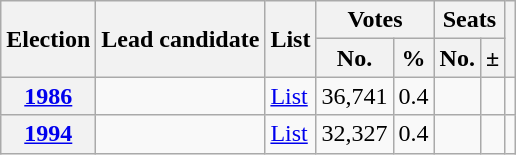<table class="wikitable" style="text-align:right">
<tr>
<th rowspan=2 scope="col">Election</th>
<th rowspan=2 scope="col">Lead candidate</th>
<th rowspan=2 scope="col">List</th>
<th colspan=2 scope="col">Votes</th>
<th colspan=2 scope="col">Seats</th>
<th scope="col" rowspan=2 class="unsortable"></th>
</tr>
<tr>
<th>No.</th>
<th>%</th>
<th>No.</th>
<th>±</th>
</tr>
<tr>
<th scope="row"><a href='#'>1986</a></th>
<td></td>
<td align="left"><a href='#'>List</a></td>
<td>36,741</td>
<td>0.4</td>
<td></td>
<td></td>
<td align="left"></td>
</tr>
<tr>
<th scope="row"><a href='#'>1994</a></th>
<td></td>
<td align="left"><a href='#'>List</a></td>
<td>32,327</td>
<td>0.4</td>
<td></td>
<td></td>
<td align="left"></td>
</tr>
</table>
